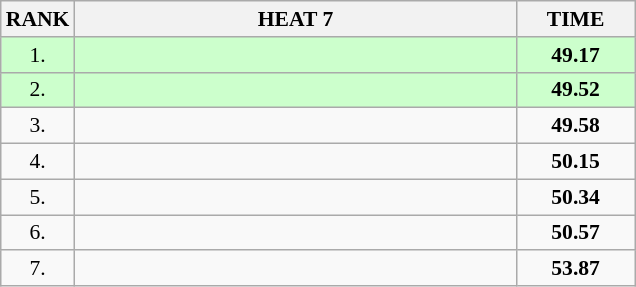<table class="wikitable" style="border-collapse: collapse; font-size: 90%;">
<tr>
<th>RANK</th>
<th style="width: 20em">HEAT 7</th>
<th style="width: 5em">TIME</th>
</tr>
<tr style="background:#ccffcc;">
<td align="center">1.</td>
<td></td>
<td align="center"><strong>49.17</strong></td>
</tr>
<tr style="background:#ccffcc;">
<td align="center">2.</td>
<td></td>
<td align="center"><strong>49.52</strong></td>
</tr>
<tr>
<td align="center">3.</td>
<td></td>
<td align="center"><strong>49.58</strong></td>
</tr>
<tr>
<td align="center">4.</td>
<td></td>
<td align="center"><strong>50.15</strong></td>
</tr>
<tr>
<td align="center">5.</td>
<td></td>
<td align="center"><strong>50.34</strong></td>
</tr>
<tr>
<td align="center">6.</td>
<td></td>
<td align="center"><strong>50.57</strong></td>
</tr>
<tr>
<td align="center">7.</td>
<td></td>
<td align="center"><strong>53.87</strong></td>
</tr>
</table>
